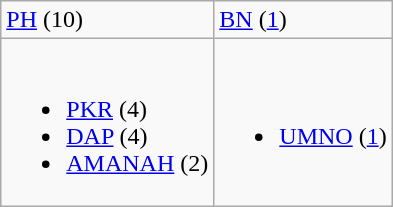<table class="wikitable">
<tr>
<td> <a href='#'>PH</a> (10)</td>
<td> <a href='#'>BN</a> (<a href='#'>1</a>)</td>
</tr>
<tr>
<td><br><ul><li> <a href='#'>PKR</a> (4)</li><li> <a href='#'>DAP</a> (4)</li><li> <a href='#'>AMANAH</a> (2)</li></ul></td>
<td><br><ul><li> <a href='#'>UMNO</a> (<a href='#'>1</a>)</li></ul></td>
</tr>
</table>
